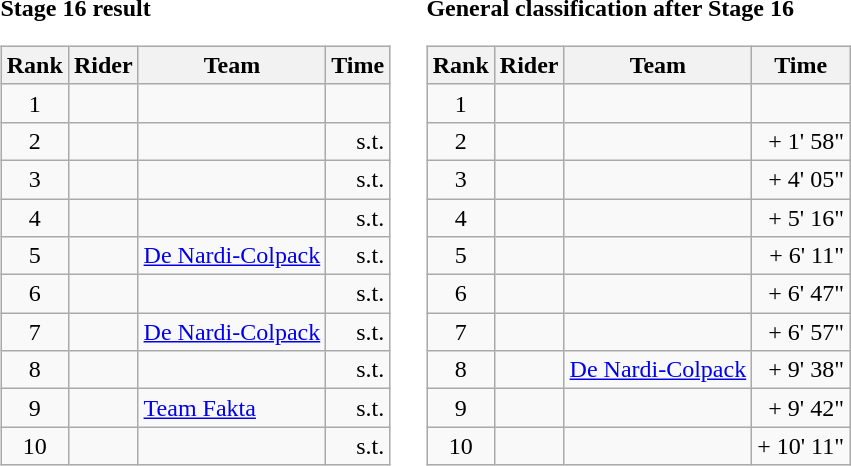<table>
<tr>
<td><strong>Stage 16 result</strong><br><table class="wikitable">
<tr>
<th scope="col">Rank</th>
<th scope="col">Rider</th>
<th scope="col">Team</th>
<th scope="col">Time</th>
</tr>
<tr>
<td style="text-align:center;">1</td>
<td></td>
<td></td>
<td style="text-align:right;"></td>
</tr>
<tr>
<td style="text-align:center;">2</td>
<td></td>
<td></td>
<td style="text-align:right;">s.t.</td>
</tr>
<tr>
<td style="text-align:center;">3</td>
<td></td>
<td></td>
<td style="text-align:right;">s.t.</td>
</tr>
<tr>
<td style="text-align:center;">4</td>
<td></td>
<td></td>
<td style="text-align:right;">s.t.</td>
</tr>
<tr>
<td style="text-align:center;">5</td>
<td></td>
<td><a href='#'>De Nardi-Colpack</a></td>
<td style="text-align:right;">s.t.</td>
</tr>
<tr>
<td style="text-align:center;">6</td>
<td></td>
<td></td>
<td style="text-align:right;">s.t.</td>
</tr>
<tr>
<td style="text-align:center;">7</td>
<td></td>
<td><a href='#'>De Nardi-Colpack</a></td>
<td style="text-align:right;">s.t.</td>
</tr>
<tr>
<td style="text-align:center;">8</td>
<td></td>
<td></td>
<td style="text-align:right;">s.t.</td>
</tr>
<tr>
<td style="text-align:center;">9</td>
<td></td>
<td><a href='#'>Team Fakta</a></td>
<td style="text-align:right;">s.t.</td>
</tr>
<tr>
<td style="text-align:center;">10</td>
<td></td>
<td></td>
<td style="text-align:right;">s.t.</td>
</tr>
</table>
</td>
<td></td>
<td><strong>General classification after Stage 16</strong><br><table class="wikitable">
<tr>
<th scope="col">Rank</th>
<th scope="col">Rider</th>
<th scope="col">Team</th>
<th scope="col">Time</th>
</tr>
<tr>
<td style="text-align:center;">1</td>
<td></td>
<td></td>
<td style="text-align:right;"></td>
</tr>
<tr>
<td style="text-align:center;">2</td>
<td></td>
<td></td>
<td style="text-align:right;">+ 1' 58"</td>
</tr>
<tr>
<td style="text-align:center;">3</td>
<td></td>
<td></td>
<td style="text-align:right;">+ 4' 05"</td>
</tr>
<tr>
<td style="text-align:center;">4</td>
<td></td>
<td></td>
<td style="text-align:right;">+ 5' 16"</td>
</tr>
<tr>
<td style="text-align:center;">5</td>
<td></td>
<td></td>
<td style="text-align:right;">+ 6' 11"</td>
</tr>
<tr>
<td style="text-align:center;">6</td>
<td></td>
<td></td>
<td style="text-align:right;">+ 6' 47"</td>
</tr>
<tr>
<td style="text-align:center;">7</td>
<td></td>
<td></td>
<td style="text-align:right;">+ 6' 57"</td>
</tr>
<tr>
<td style="text-align:center;">8</td>
<td></td>
<td><a href='#'>De Nardi-Colpack</a></td>
<td style="text-align:right;">+ 9' 38"</td>
</tr>
<tr>
<td style="text-align:center;">9</td>
<td></td>
<td></td>
<td style="text-align:right;">+ 9' 42"</td>
</tr>
<tr>
<td style="text-align:center;">10</td>
<td></td>
<td></td>
<td style="text-align:right;">+ 10' 11"</td>
</tr>
</table>
</td>
</tr>
</table>
